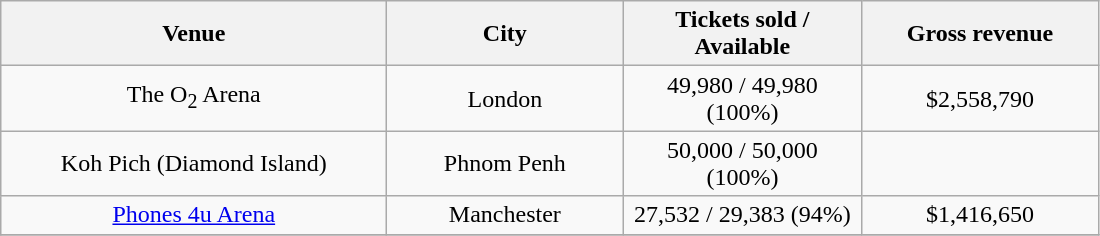<table class="wikitable" style="text-align:center">
<tr>
<th style="width:250px;">Venue</th>
<th style="width:150px;">City</th>
<th style="width:152px;">Tickets sold / Available</th>
<th style="width:150px;">Gross revenue</th>
</tr>
<tr>
<td>The O<sub>2</sub> Arena</td>
<td>London</td>
<td>49,980 / 49,980 (100%)</td>
<td>$2,558,790</td>
</tr>
<tr>
<td>Koh Pich (Diamond Island)</td>
<td>Phnom Penh</td>
<td>50,000 / 50,000 (100%)</td>
<td></td>
</tr>
<tr>
<td><a href='#'>Phones 4u Arena</a></td>
<td>Manchester</td>
<td>27,532 / 29,383 (94%)</td>
<td>$1,416,650</td>
</tr>
<tr>
</tr>
</table>
